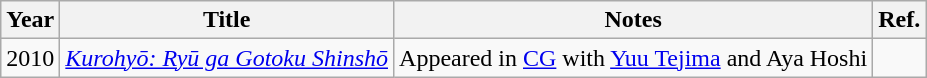<table class="wikitable">
<tr>
<th>Year</th>
<th>Title</th>
<th>Notes</th>
<th>Ref.</th>
</tr>
<tr>
<td>2010</td>
<td><em><a href='#'>Kurohyō: Ryū ga Gotoku Shinshō</a></em></td>
<td>Appeared in <a href='#'>CG</a> with <a href='#'>Yuu Tejima</a> and Aya Hoshi</td>
<td></td>
</tr>
</table>
